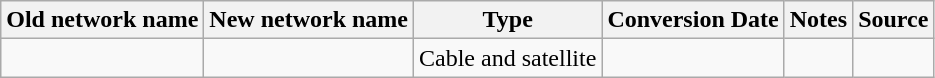<table class="wikitable">
<tr>
<th>Old network name</th>
<th>New network name</th>
<th>Type</th>
<th>Conversion Date</th>
<th>Notes</th>
<th>Source</th>
</tr>
<tr>
<td></td>
<td></td>
<td>Cable and satellite</td>
<td></td>
<td></td>
<td></td>
</tr>
</table>
